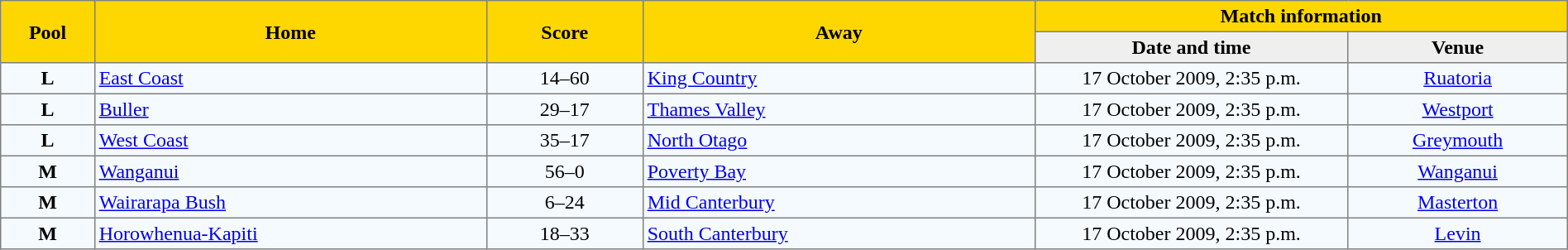<table border=1 style="border-collapse:collapse;text-align:center" cellpadding=3 cellspacing=0 width=100%>
<tr bgcolor=#FFD700>
<th rowspan=2 width=6%>Pool</th>
<th rowspan=2 width=25%>Home</th>
<th rowspan=2 width=10%>Score</th>
<th rowspan=2 width=25%>Away</th>
<th colspan=2>Match information</th>
</tr>
<tr bgcolor=#EFEFEF>
<th width=20%>Date and time</th>
<th width=14%>Venue</th>
</tr>
<tr bgcolor=#F5FAFF>
<td><strong>L</strong></td>
<td align=left><a href='#'>East Coast</a></td>
<td align=center>14–60</td>
<td align=left><a href='#'>King Country</a></td>
<td>17 October 2009, 2:35 p.m.</td>
<td><a href='#'>Ruatoria</a></td>
</tr>
<tr bgcolor=#F5FAFF>
<td><strong>L</strong></td>
<td align=left><a href='#'>Buller</a></td>
<td align=center>29–17</td>
<td align=left><a href='#'>Thames Valley</a></td>
<td>17 October 2009, 2:35 p.m.</td>
<td><a href='#'>Westport</a></td>
</tr>
<tr bgcolor=#F5FAFF>
<td><strong>L</strong></td>
<td align=left><a href='#'>West Coast</a></td>
<td align=center>35–17</td>
<td align=left><a href='#'>North Otago</a></td>
<td>17 October 2009, 2:35 p.m.</td>
<td><a href='#'>Greymouth</a></td>
</tr>
<tr bgcolor=#F5FAFF>
<td><strong>M</strong></td>
<td align=left><a href='#'>Wanganui</a></td>
<td align=center>56–0</td>
<td align=left><a href='#'>Poverty Bay</a></td>
<td>17 October 2009, 2:35 p.m.</td>
<td><a href='#'>Wanganui</a></td>
</tr>
<tr bgcolor=#F5FAFF>
<td><strong>M</strong></td>
<td align=left><a href='#'>Wairarapa Bush</a></td>
<td align=center>6–24</td>
<td align=left><a href='#'>Mid Canterbury</a></td>
<td>17 October 2009, 2:35 p.m.</td>
<td><a href='#'>Masterton</a></td>
</tr>
<tr bgcolor=#F5FAFF>
<td><strong>M</strong></td>
<td align=left><a href='#'>Horowhenua-Kapiti</a></td>
<td align=center>18–33</td>
<td align=left><a href='#'>South Canterbury</a></td>
<td>17 October 2009, 2:35 p.m.</td>
<td><a href='#'>Levin</a></td>
</tr>
</table>
